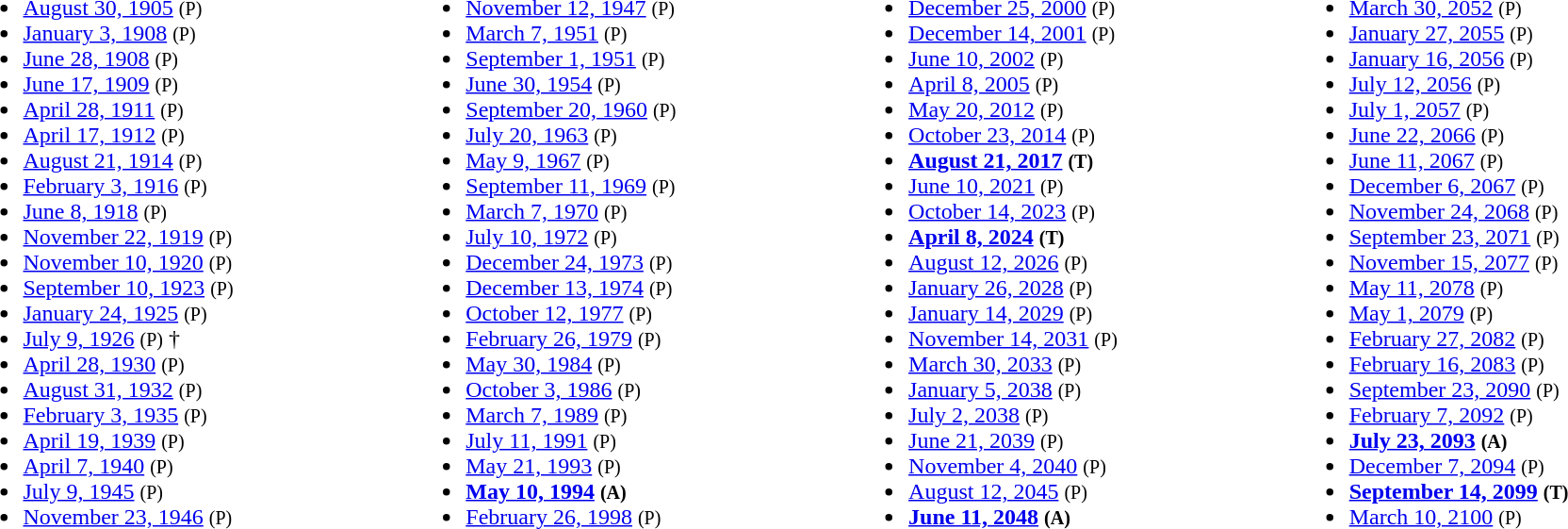<table style="width:100%;">
<tr>
<td><br><ul><li><a href='#'>August 30, 1905</a> <small>(P)</small></li><li><a href='#'>January 3, 1908</a> <small>(P)</small></li><li><a href='#'>June 28, 1908</a> <small>(P)</small></li><li><a href='#'>June 17, 1909</a> <small>(P)</small></li><li><a href='#'>April 28, 1911</a> <small>(P)</small></li><li><a href='#'>April 17, 1912</a> <small>(P)</small></li><li><a href='#'>August 21, 1914</a> <small>(P)</small></li><li><a href='#'>February 3, 1916</a> <small>(P)</small></li><li><a href='#'>June 8, 1918</a> <small>(P)</small></li><li><a href='#'>November 22, 1919</a> <small>(P)</small></li><li><a href='#'>November 10, 1920</a> <small>(P)</small></li><li><a href='#'>September 10, 1923</a> <small>(P)</small></li><li><a href='#'>January 24, 1925</a> <small>(P)</small></li><li><a href='#'>July 9, 1926</a> <small>(P)</small> †</li><li><a href='#'>April 28, 1930</a> <small>(P)</small></li><li><a href='#'>August 31, 1932</a> <small>(P)</small></li><li><a href='#'>February 3, 1935</a> <small>(P)</small></li><li><a href='#'>April 19, 1939</a> <small>(P)</small></li><li><a href='#'>April 7, 1940</a> <small>(P)</small></li><li><a href='#'>July 9, 1945</a> <small>(P)</small></li><li><a href='#'>November 23, 1946</a> <small>(P)</small></li></ul></td>
<td><br><ul><li><a href='#'>November 12, 1947</a> <small>(P)</small></li><li><a href='#'>March 7, 1951</a> <small>(P)</small></li><li><a href='#'>September 1, 1951</a> <small>(P)</small></li><li><a href='#'>June 30, 1954</a> <small>(P)</small></li><li><a href='#'>September 20, 1960</a> <small>(P)</small></li><li><a href='#'>July 20, 1963</a> <small>(P)</small></li><li><a href='#'>May 9, 1967</a> <small>(P)</small></li><li><a href='#'>September 11, 1969</a> <small>(P)</small></li><li><a href='#'>March 7, 1970</a> <small>(P)</small></li><li><a href='#'>July 10, 1972</a> <small>(P)</small></li><li><a href='#'>December 24, 1973</a> <small>(P)</small></li><li><a href='#'>December 13, 1974</a> <small>(P)</small></li><li><a href='#'>October 12, 1977</a> <small>(P)</small></li><li><a href='#'>February 26, 1979</a> <small>(P)</small></li><li><a href='#'>May 30, 1984</a> <small>(P)</small></li><li><a href='#'>October 3, 1986</a> <small>(P)</small></li><li><a href='#'>March 7, 1989</a> <small>(P)</small></li><li><a href='#'>July 11, 1991</a> <small>(P)</small></li><li><a href='#'>May 21, 1993</a> <small>(P)</small></li><li><strong><a href='#'>May 10, 1994</a> <small>(A)</small></strong></li><li><a href='#'>February 26, 1998</a> <small>(P)</small></li></ul></td>
<td><br><ul><li><a href='#'>December 25, 2000</a> <small>(P)</small></li><li><a href='#'>December 14, 2001</a> <small>(P)</small></li><li><a href='#'>June 10, 2002</a> <small>(P)</small></li><li><a href='#'>April 8, 2005</a> <small>(P)</small></li><li><a href='#'>May 20, 2012</a> <small>(P)</small></li><li><a href='#'>October 23, 2014</a> <small>(P)</small></li><li><strong><a href='#'>August 21, 2017</a> <small>(T)</small></strong></li><li><a href='#'>June 10, 2021</a> <small>(P)</small></li><li><a href='#'>October 14, 2023</a> <small>(P)</small></li><li><strong><a href='#'>April 8, 2024</a> <small>(T)</small></strong></li><li> <a href='#'>August 12, 2026</a> <small>(P)</small></li><li><a href='#'>January 26, 2028</a> <small>(P)</small></li><li><a href='#'>January 14, 2029</a> <small>(P)</small></li><li><a href='#'>November 14, 2031</a> <small>(P)</small></li><li><a href='#'>March 30, 2033</a> <small>(P)</small></li><li><a href='#'>January 5, 2038</a> <small>(P)</small></li><li><a href='#'>July 2, 2038</a> <small>(P)</small></li><li><a href='#'>June 21, 2039</a> <small>(P)</small></li><li><a href='#'>November 4, 2040</a> <small>(P)</small></li><li><a href='#'>August 12, 2045</a> <small>(P)</small></li><li><strong><a href='#'>June 11, 2048</a> <small>(A)</small></strong></li></ul></td>
<td><br><ul><li><a href='#'>March 30, 2052</a> <small>(P)</small></li><li><a href='#'>January 27, 2055</a> <small>(P)</small></li><li><a href='#'>January 16, 2056</a> <small>(P)</small></li><li><a href='#'>July 12, 2056</a> <small>(P)</small></li><li><a href='#'>July 1, 2057</a> <small>(P)</small></li><li><a href='#'>June 22, 2066</a> <small>(P)</small></li><li><a href='#'>June 11, 2067</a> <small>(P)</small></li><li><a href='#'>December 6, 2067</a> <small>(P)</small></li><li><a href='#'>November 24, 2068</a> <small>(P)</small></li><li><a href='#'>September 23, 2071</a> <small>(P)</small></li><li><a href='#'>November 15, 2077</a> <small>(P)</small></li><li><a href='#'>May 11, 2078</a> <small>(P)</small></li><li><a href='#'>May 1, 2079</a> <small>(P)</small></li><li><a href='#'>February 27, 2082</a> <small>(P)</small></li><li><a href='#'>February 16, 2083</a> <small>(P)</small></li><li><a href='#'>September 23, 2090</a> <small>(P)</small></li><li><a href='#'>February 7, 2092</a> <small>(P)</small></li><li><strong><a href='#'>July 23, 2093</a> <small>(A)</small></strong></li><li><a href='#'>December 7, 2094</a> <small>(P)</small></li><li><strong><a href='#'>September 14, 2099</a> <small>(T)</small></strong></li><li><a href='#'>March 10, 2100</a> <small>(P)</small></li></ul></td>
</tr>
</table>
